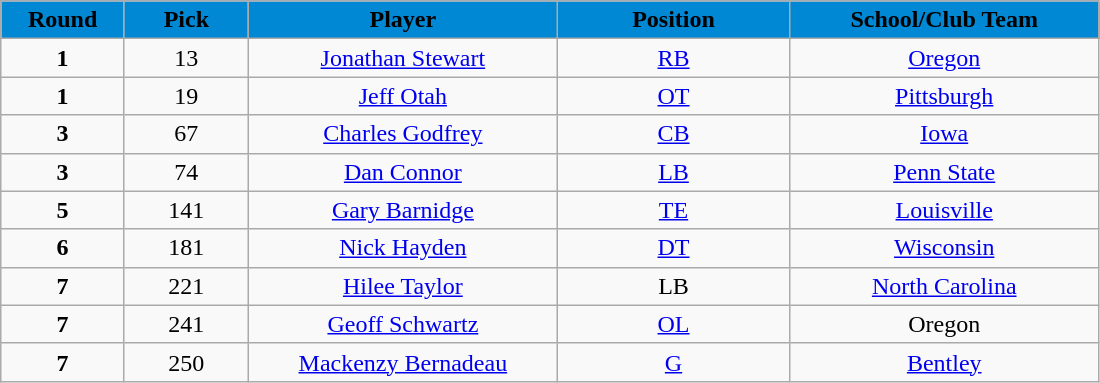<table class="wikitable sortable sortable">
<tr>
<th style="background:#0088d4; width:8%;">Round</th>
<th style="background:#0088d4; width:8%;">Pick</th>
<th style="background:#0088d4; width:20%;">Player</th>
<th style="background:#0088d4; width:15%;">Position</th>
<th style="background:#0088d4; width:20%;">School/Club Team</th>
</tr>
<tr>
<td align=center><strong>1</strong></td>
<td align=center>13</td>
<td align=center><a href='#'>Jonathan Stewart</a></td>
<td align=center><a href='#'>RB</a></td>
<td align=center><a href='#'>Oregon</a></td>
</tr>
<tr>
<td align=center><strong>1</strong></td>
<td align=center>19</td>
<td align=center><a href='#'>Jeff Otah</a></td>
<td align=center><a href='#'>OT</a></td>
<td align=center><a href='#'>Pittsburgh</a></td>
</tr>
<tr>
<td align=center><strong>3</strong></td>
<td align=center>67</td>
<td align=center><a href='#'>Charles Godfrey</a></td>
<td align=center><a href='#'>CB</a></td>
<td align=center><a href='#'>Iowa</a></td>
</tr>
<tr>
<td align=center><strong>3</strong></td>
<td align=center>74</td>
<td align=center><a href='#'>Dan Connor</a></td>
<td align=center><a href='#'>LB</a></td>
<td align=center><a href='#'>Penn State</a></td>
</tr>
<tr>
<td align=center><strong>5</strong></td>
<td align=center>141</td>
<td align=center><a href='#'>Gary Barnidge</a></td>
<td align=center><a href='#'>TE</a></td>
<td align=center><a href='#'>Louisville</a></td>
</tr>
<tr>
<td align=center><strong>6</strong></td>
<td align=center>181</td>
<td align=center><a href='#'>Nick Hayden</a></td>
<td align=center><a href='#'>DT</a></td>
<td align=center><a href='#'>Wisconsin</a></td>
</tr>
<tr>
<td align=center><strong>7</strong></td>
<td align=center>221</td>
<td align=center><a href='#'>Hilee Taylor</a></td>
<td align=center>LB</td>
<td align=center><a href='#'>North Carolina</a></td>
</tr>
<tr>
<td align=center><strong>7</strong></td>
<td align=center>241</td>
<td align=center><a href='#'>Geoff Schwartz</a></td>
<td align=center><a href='#'>OL</a></td>
<td align=center>Oregon</td>
</tr>
<tr>
<td align=center><strong>7</strong></td>
<td align=center>250</td>
<td align=center><a href='#'>Mackenzy Bernadeau</a></td>
<td align=center><a href='#'>G</a></td>
<td align=center><a href='#'>Bentley</a></td>
</tr>
</table>
